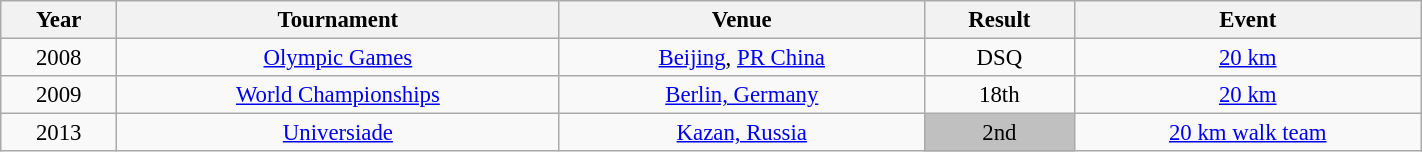<table class="wikitable" style=" text-align:center; font-size:95%;" width="75%">
<tr>
<th>Year</th>
<th>Tournament</th>
<th>Venue</th>
<th>Result</th>
<th>Event</th>
</tr>
<tr>
<td>2008</td>
<td><a href='#'>Olympic Games</a></td>
<td><a href='#'>Beijing</a>, <a href='#'>PR China</a></td>
<td align="center">DSQ</td>
<td><a href='#'>20 km</a></td>
</tr>
<tr>
<td>2009</td>
<td><a href='#'>World Championships</a></td>
<td><a href='#'>Berlin, Germany</a></td>
<td>18th</td>
<td><a href='#'>20 km</a></td>
</tr>
<tr>
<td>2013</td>
<td><a href='#'>Universiade</a></td>
<td><a href='#'>Kazan, Russia</a></td>
<td bgcolor=silver>2nd</td>
<td><a href='#'>20 km walk team</a></td>
</tr>
</table>
